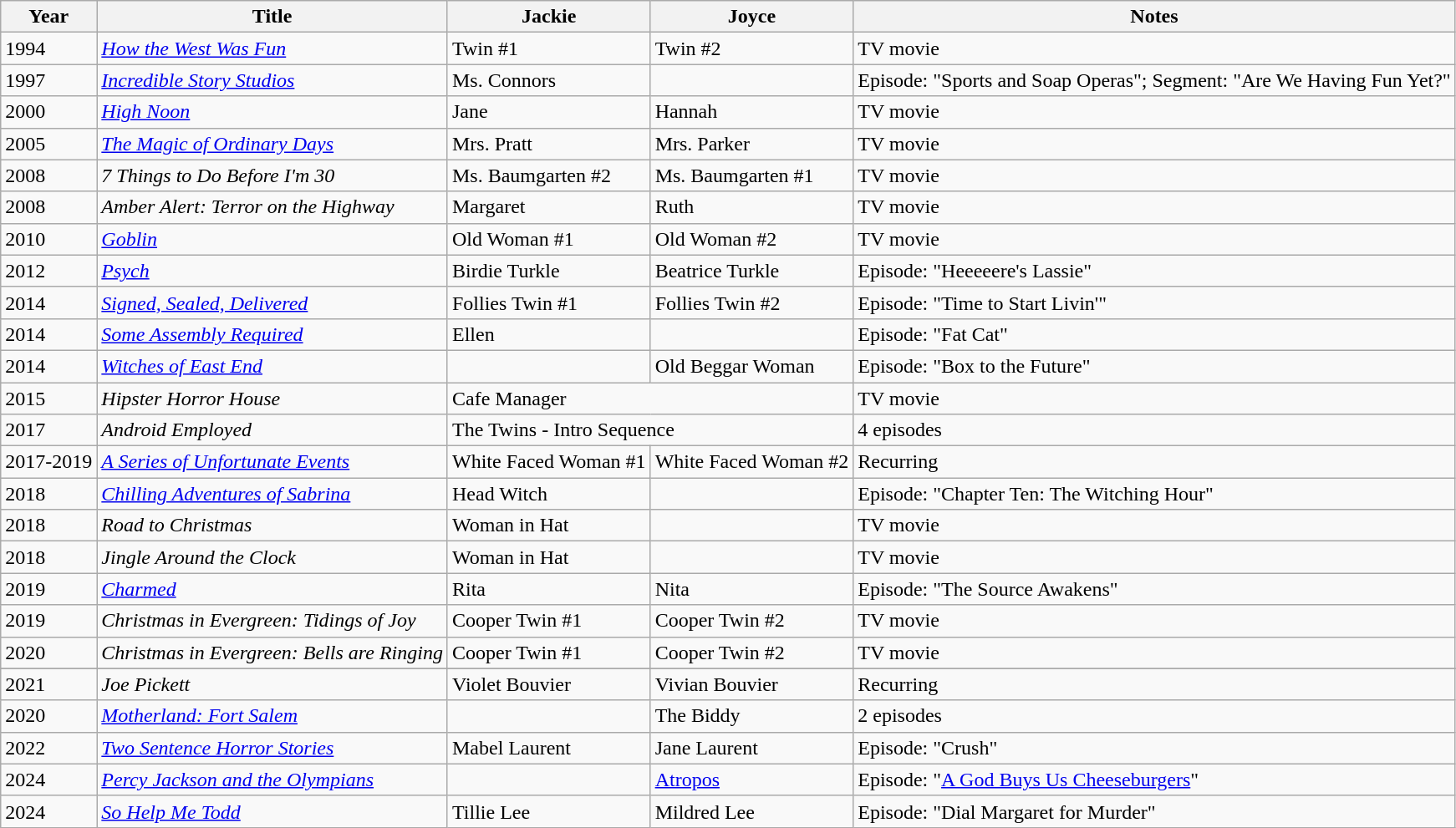<table class="wikitable sortable">
<tr>
<th>Year</th>
<th>Title</th>
<th>Jackie</th>
<th>Joyce</th>
<th>Notes</th>
</tr>
<tr>
<td>1994</td>
<td><em><a href='#'>How the West Was Fun</a></em></td>
<td>Twin #1</td>
<td>Twin #2</td>
<td>TV movie</td>
</tr>
<tr>
<td>1997</td>
<td><em><a href='#'>Incredible Story Studios</a></em></td>
<td>Ms. Connors</td>
<td></td>
<td>Episode: "Sports and Soap Operas"; Segment: "Are We Having Fun Yet?"</td>
</tr>
<tr>
<td>2000</td>
<td><em><a href='#'>High Noon</a></em></td>
<td>Jane</td>
<td>Hannah</td>
<td>TV movie</td>
</tr>
<tr>
<td>2005</td>
<td><em><a href='#'>The Magic of Ordinary Days</a></em></td>
<td>Mrs. Pratt</td>
<td>Mrs. Parker</td>
<td>TV movie</td>
</tr>
<tr>
<td>2008</td>
<td><em>7 Things to Do Before I'm 30</em></td>
<td>Ms. Baumgarten #2</td>
<td>Ms. Baumgarten #1</td>
<td>TV movie</td>
</tr>
<tr>
<td>2008</td>
<td><em>Amber Alert: Terror on the Highway</em></td>
<td>Margaret</td>
<td>Ruth</td>
<td>TV movie</td>
</tr>
<tr>
<td>2010</td>
<td><em><a href='#'>Goblin</a></em></td>
<td>Old Woman #1</td>
<td>Old Woman #2</td>
<td>TV movie</td>
</tr>
<tr>
<td>2012</td>
<td><em><a href='#'>Psych</a></em></td>
<td>Birdie Turkle</td>
<td>Beatrice Turkle</td>
<td>Episode: "Heeeeere's Lassie"</td>
</tr>
<tr>
<td>2014</td>
<td><em><a href='#'>Signed, Sealed, Delivered</a></em></td>
<td>Follies Twin #1</td>
<td>Follies Twin #2</td>
<td>Episode: "Time to Start Livin'"</td>
</tr>
<tr>
<td>2014</td>
<td><em><a href='#'>Some Assembly Required</a></em></td>
<td>Ellen</td>
<td></td>
<td>Episode: "Fat Cat"</td>
</tr>
<tr>
<td>2014</td>
<td><em><a href='#'>Witches of East End</a></em></td>
<td></td>
<td>Old Beggar Woman</td>
<td>Episode: "Box to the Future"</td>
</tr>
<tr>
<td>2015</td>
<td><em>Hipster Horror House</em></td>
<td colspan="2">Cafe Manager</td>
<td>TV movie</td>
</tr>
<tr>
<td>2017</td>
<td><em>Android Employed</em></td>
<td colspan="2">The Twins - Intro Sequence</td>
<td>4 episodes</td>
</tr>
<tr>
<td>2017-2019</td>
<td><em><a href='#'>A Series of Unfortunate Events</a></em></td>
<td>White Faced Woman #1</td>
<td>White Faced Woman #2</td>
<td>Recurring</td>
</tr>
<tr>
<td>2018</td>
<td><em><a href='#'>Chilling Adventures of Sabrina</a></em></td>
<td>Head Witch</td>
<td></td>
<td>Episode: "Chapter Ten: The Witching Hour"</td>
</tr>
<tr>
<td>2018</td>
<td><em>Road to Christmas</em></td>
<td>Woman in Hat</td>
<td></td>
<td>TV movie</td>
</tr>
<tr>
<td>2018</td>
<td><em>Jingle Around the Clock</em></td>
<td>Woman in Hat</td>
<td></td>
<td>TV movie</td>
</tr>
<tr>
<td>2019</td>
<td><em><a href='#'>Charmed</a></em></td>
<td>Rita</td>
<td>Nita</td>
<td>Episode: "The Source Awakens"</td>
</tr>
<tr>
<td>2019</td>
<td><em>Christmas in Evergreen: Tidings of Joy</em></td>
<td>Cooper Twin #1</td>
<td>Cooper Twin #2</td>
<td>TV movie</td>
</tr>
<tr>
<td>2020</td>
<td><em>Christmas in Evergreen:  Bells are Ringing</em></td>
<td>Cooper Twin #1</td>
<td>Cooper Twin #2</td>
<td>TV movie</td>
</tr>
<tr>
</tr>
<tr>
<td>2021</td>
<td><em>Joe Pickett</em></td>
<td>Violet Bouvier</td>
<td>Vivian Bouvier</td>
<td>Recurring</td>
</tr>
<tr>
<td>2020</td>
<td><em><a href='#'>Motherland: Fort Salem</a></em></td>
<td></td>
<td>The Biddy</td>
<td>2 episodes</td>
</tr>
<tr>
<td>2022</td>
<td><em><a href='#'>Two Sentence Horror Stories</a></em></td>
<td>Mabel Laurent</td>
<td>Jane Laurent</td>
<td>Episode: "Crush"</td>
</tr>
<tr>
<td>2024</td>
<td><em><a href='#'>Percy Jackson and the Olympians</a></em></td>
<td></td>
<td><a href='#'>Atropos</a></td>
<td>Episode: "<a href='#'>A God Buys Us Cheeseburgers</a>"</td>
</tr>
<tr>
<td>2024</td>
<td><em><a href='#'>So Help Me Todd</a></em></td>
<td>Tillie Lee</td>
<td>Mildred Lee</td>
<td>Episode: "Dial Margaret for Murder"</td>
</tr>
</table>
